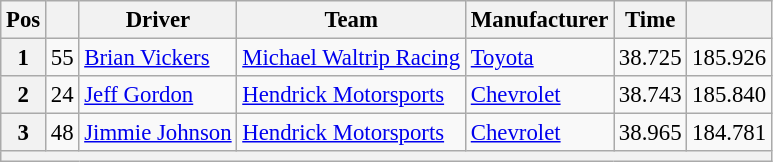<table class="wikitable" style="font-size:95%">
<tr>
<th>Pos</th>
<th></th>
<th>Driver</th>
<th>Team</th>
<th>Manufacturer</th>
<th>Time</th>
<th></th>
</tr>
<tr>
<th>1</th>
<td>55</td>
<td><a href='#'>Brian Vickers</a></td>
<td><a href='#'>Michael Waltrip Racing</a></td>
<td><a href='#'>Toyota</a></td>
<td>38.725</td>
<td>185.926</td>
</tr>
<tr>
<th>2</th>
<td>24</td>
<td><a href='#'>Jeff Gordon</a></td>
<td><a href='#'>Hendrick Motorsports</a></td>
<td><a href='#'>Chevrolet</a></td>
<td>38.743</td>
<td>185.840</td>
</tr>
<tr>
<th>3</th>
<td>48</td>
<td><a href='#'>Jimmie Johnson</a></td>
<td><a href='#'>Hendrick Motorsports</a></td>
<td><a href='#'>Chevrolet</a></td>
<td>38.965</td>
<td>184.781</td>
</tr>
<tr>
<th colspan="7"></th>
</tr>
</table>
